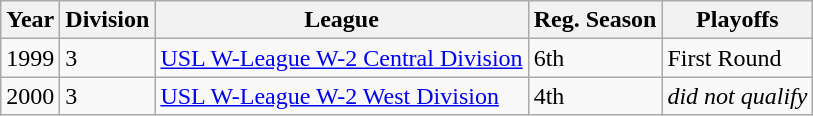<table class="wikitable">
<tr>
<th>Year</th>
<th>Division</th>
<th>League</th>
<th>Reg. Season</th>
<th>Playoffs</th>
</tr>
<tr>
<td>1999</td>
<td>3</td>
<td><a href='#'>USL W-League W-2 Central Division</a></td>
<td>6th</td>
<td>First Round</td>
</tr>
<tr>
<td>2000</td>
<td>3</td>
<td><a href='#'>USL W-League W-2 West Division</a></td>
<td>4th</td>
<td><em>did not qualify</em></td>
</tr>
</table>
